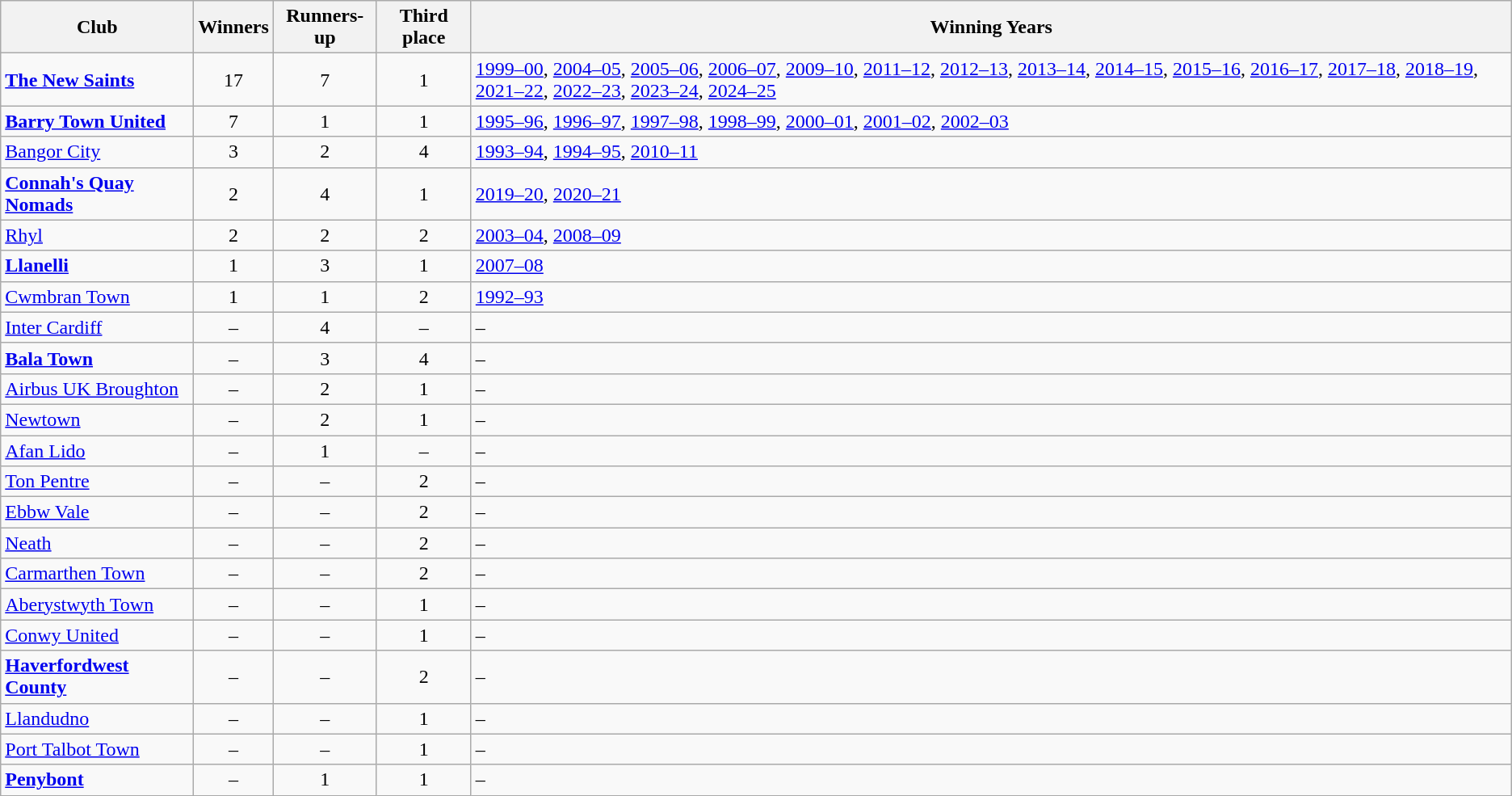<table class="wikitable sortable">
<tr>
<th>Club</th>
<th>Winners</th>
<th>Runners-up</th>
<th>Third place</th>
<th>Winning Years</th>
</tr>
<tr>
<td><strong><a href='#'>The New Saints</a></strong></td>
<td style="text-align: center;">17</td>
<td style="text-align: center;">7</td>
<td style="text-align: center;">1</td>
<td><a href='#'>1999–00</a>, <a href='#'>2004–05</a>, <a href='#'>2005–06</a>, <a href='#'>2006–07</a>, <a href='#'>2009–10</a>, <a href='#'>2011–12</a>, <a href='#'>2012–13</a>, <a href='#'>2013–14</a>, <a href='#'>2014–15</a>, <a href='#'>2015–16</a>, <a href='#'>2016–17</a>, <a href='#'>2017–18</a>, <a href='#'>2018–19</a>, <a href='#'>2021–22</a>, <a href='#'>2022–23</a>, <a href='#'>2023–24</a>, <a href='#'>2024–25</a></td>
</tr>
<tr>
<td><strong><a href='#'>Barry Town United</a></strong></td>
<td style="text-align: center;">7</td>
<td style="text-align: center;">1</td>
<td style="text-align: center;">1</td>
<td><a href='#'>1995–96</a>, <a href='#'>1996–97</a>, <a href='#'>1997–98</a>, <a href='#'>1998–99</a>, <a href='#'>2000–01</a>, <a href='#'>2001–02</a>, <a href='#'>2002–03</a></td>
</tr>
<tr>
<td><a href='#'>Bangor City</a></td>
<td style="text-align: center;">3</td>
<td style="text-align: center;">2</td>
<td style="text-align: center;">4</td>
<td><a href='#'>1993–94</a>, <a href='#'>1994–95</a>, <a href='#'>2010–11</a></td>
</tr>
<tr>
<td><strong><a href='#'>Connah's Quay Nomads</a></strong></td>
<td style="text-align: center;">2</td>
<td style="text-align: center;">4</td>
<td style="text-align: center;">1</td>
<td><a href='#'>2019–20</a>, <a href='#'>2020–21</a></td>
</tr>
<tr>
<td><a href='#'>Rhyl</a></td>
<td style="text-align: center;">2</td>
<td style="text-align: center;">2</td>
<td style="text-align: center;">2</td>
<td><a href='#'>2003–04</a>, <a href='#'>2008–09</a></td>
</tr>
<tr>
<td><strong><a href='#'>Llanelli</a></strong></td>
<td style="text-align: center;">1</td>
<td style="text-align: center;">3</td>
<td style="text-align: center;">1</td>
<td><a href='#'>2007–08</a></td>
</tr>
<tr>
<td><a href='#'>Cwmbran Town</a></td>
<td style="text-align: center;">1</td>
<td style="text-align: center;">1</td>
<td style="text-align: center;">2</td>
<td><a href='#'>1992–93</a></td>
</tr>
<tr>
<td><a href='#'>Inter Cardiff</a></td>
<td style="text-align: center;">–</td>
<td style="text-align: center;">4</td>
<td style="text-align: center;">–</td>
<td>–</td>
</tr>
<tr>
<td><strong><a href='#'>Bala Town</a></strong></td>
<td style="text-align: center;">–</td>
<td style="text-align: center;">3</td>
<td style="text-align: center;">4</td>
<td>–</td>
</tr>
<tr>
<td><a href='#'>Airbus UK Broughton</a></td>
<td style="text-align: center;">–</td>
<td style="text-align: center;">2</td>
<td style="text-align: center;">1</td>
<td>–</td>
</tr>
<tr>
<td><a href='#'>Newtown</a></td>
<td style="text-align: center;">–</td>
<td style="text-align: center;">2</td>
<td style="text-align: center;">1</td>
<td>–</td>
</tr>
<tr>
<td><a href='#'>Afan Lido</a></td>
<td style="text-align: center;">–</td>
<td style="text-align: center;">1</td>
<td style="text-align: center;">–</td>
<td>–</td>
</tr>
<tr>
<td><a href='#'>Ton Pentre</a></td>
<td style="text-align: center;">–</td>
<td style="text-align: center;">–</td>
<td style="text-align: center;">2</td>
<td>–</td>
</tr>
<tr>
<td><a href='#'>Ebbw Vale</a></td>
<td style="text-align: center;">–</td>
<td style="text-align: center;">–</td>
<td style="text-align: center;">2</td>
<td>–</td>
</tr>
<tr>
<td><a href='#'>Neath</a></td>
<td style="text-align: center;">–</td>
<td style="text-align: center;">–</td>
<td style="text-align: center;">2</td>
<td>–</td>
</tr>
<tr>
<td><a href='#'>Carmarthen Town</a></td>
<td style="text-align: center;">–</td>
<td style="text-align: center;">–</td>
<td style="text-align: center;">2</td>
<td>–</td>
</tr>
<tr>
<td><a href='#'>Aberystwyth Town</a></td>
<td style="text-align: center;">–</td>
<td style="text-align: center;">–</td>
<td style="text-align: center;">1</td>
<td>–</td>
</tr>
<tr>
<td><a href='#'>Conwy United</a></td>
<td style="text-align: center;">–</td>
<td style="text-align: center;">–</td>
<td style="text-align: center;">1</td>
<td>–</td>
</tr>
<tr>
<td><strong><a href='#'>Haverfordwest County</a></strong></td>
<td style="text-align: center;">–</td>
<td style="text-align: center;">–</td>
<td style="text-align: center;">2</td>
<td>–</td>
</tr>
<tr>
<td><a href='#'>Llandudno</a></td>
<td style="text-align: center;">–</td>
<td style="text-align: center;">–</td>
<td style="text-align: center;">1</td>
<td>–</td>
</tr>
<tr>
<td><a href='#'>Port Talbot Town</a></td>
<td style="text-align: center;">–</td>
<td style="text-align: center;">–</td>
<td style="text-align: center;">1</td>
<td>–</td>
</tr>
<tr>
<td><strong><a href='#'>Penybont</a></strong></td>
<td style="text-align: center;">–</td>
<td style="text-align: center;">1</td>
<td style="text-align: center;">1</td>
<td>–</td>
</tr>
</table>
